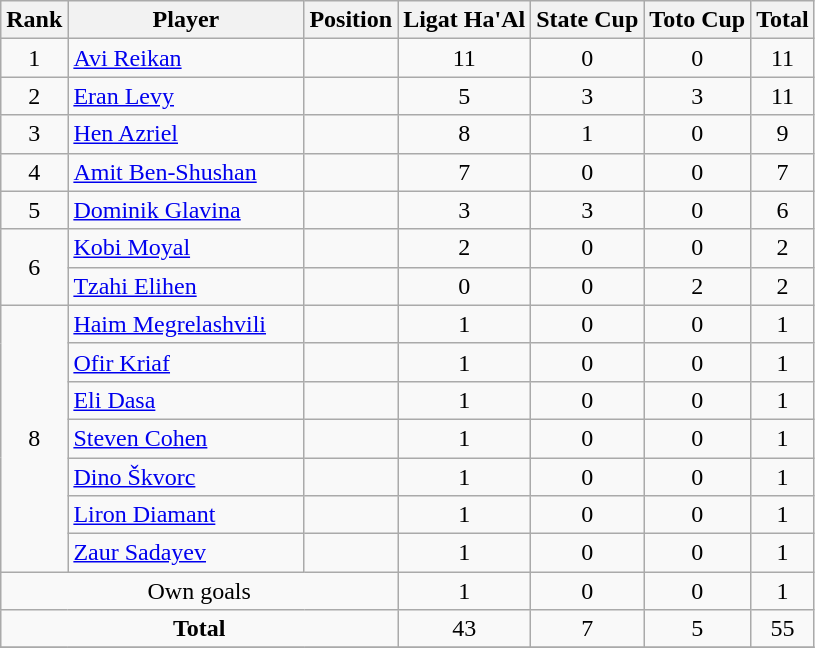<table class="wikitable">
<tr>
<th>Rank</th>
<th style="width:150px;">Player</th>
<th>Position</th>
<th>Ligat Ha'Al</th>
<th>State Cup</th>
<th>Toto Cup</th>
<th>Total</th>
</tr>
<tr>
<td align=center>1</td>
<td> <a href='#'>Avi Reikan</a></td>
<td align=center></td>
<td align=center>11</td>
<td align=center>0</td>
<td align=center>0</td>
<td align=center>11</td>
</tr>
<tr>
<td align=center>2</td>
<td> <a href='#'>Eran Levy</a></td>
<td align=center></td>
<td align=center>5</td>
<td align=center>3</td>
<td align=center>3</td>
<td align=center>11</td>
</tr>
<tr>
<td align=center>3</td>
<td> <a href='#'>Hen Azriel</a></td>
<td align=center></td>
<td align=center>8</td>
<td align=center>1</td>
<td align=center>0</td>
<td align=center>9</td>
</tr>
<tr>
<td align=center>4</td>
<td> <a href='#'>Amit Ben-Shushan</a></td>
<td align=center></td>
<td align=center>7</td>
<td align=center>0</td>
<td align=center>0</td>
<td align=center>7</td>
</tr>
<tr>
<td align=center>5</td>
<td> <a href='#'>Dominik Glavina</a></td>
<td align=center></td>
<td align=center>3</td>
<td align=center>3</td>
<td align=center>0</td>
<td align=center>6</td>
</tr>
<tr>
<td align=center rowspan=2>6</td>
<td> <a href='#'>Kobi Moyal</a></td>
<td align=center></td>
<td align=center>2</td>
<td align=center>0</td>
<td align=center>0</td>
<td align=center>2</td>
</tr>
<tr>
<td> <a href='#'>Tzahi Elihen</a></td>
<td align=center></td>
<td align=center>0</td>
<td align=center>0</td>
<td align=center>2</td>
<td align=center>2</td>
</tr>
<tr>
<td align=center rowspan=7>8</td>
<td> <a href='#'>Haim Megrelashvili</a></td>
<td align=center></td>
<td align=center>1</td>
<td align=center>0</td>
<td align=center>0</td>
<td align=center>1</td>
</tr>
<tr>
<td> <a href='#'>Ofir Kriaf</a></td>
<td align=center></td>
<td align=center>1</td>
<td align=center>0</td>
<td align=center>0</td>
<td align=center>1</td>
</tr>
<tr>
<td> <a href='#'>Eli Dasa</a></td>
<td align=center></td>
<td align=center>1</td>
<td align=center>0</td>
<td align=center>0</td>
<td align=center>1</td>
</tr>
<tr>
<td> <a href='#'>Steven Cohen</a></td>
<td align=center></td>
<td align=center>1</td>
<td align=center>0</td>
<td align=center>0</td>
<td align=center>1</td>
</tr>
<tr>
<td> <a href='#'>Dino Škvorc</a></td>
<td align=center></td>
<td align=center>1</td>
<td align=center>0</td>
<td align=center>0</td>
<td align=center>1</td>
</tr>
<tr>
<td> <a href='#'>Liron Diamant</a></td>
<td align=center></td>
<td align=center>1</td>
<td align=center>0</td>
<td align=center>0</td>
<td align=center>1</td>
</tr>
<tr>
<td> <a href='#'>Zaur Sadayev</a></td>
<td align=center></td>
<td align=center>1</td>
<td align=center>0</td>
<td align=center>0</td>
<td align=center>1</td>
</tr>
<tr>
<td align=center colspan=3>Own goals</td>
<td align=center>1</td>
<td align=center>0</td>
<td align=center>0</td>
<td align=center>1</td>
</tr>
<tr>
<td align=center colspan=3><strong>Total</strong></td>
<td align=center>43</td>
<td align=center>7</td>
<td align=center>5</td>
<td align=center>55</td>
</tr>
<tr>
</tr>
</table>
